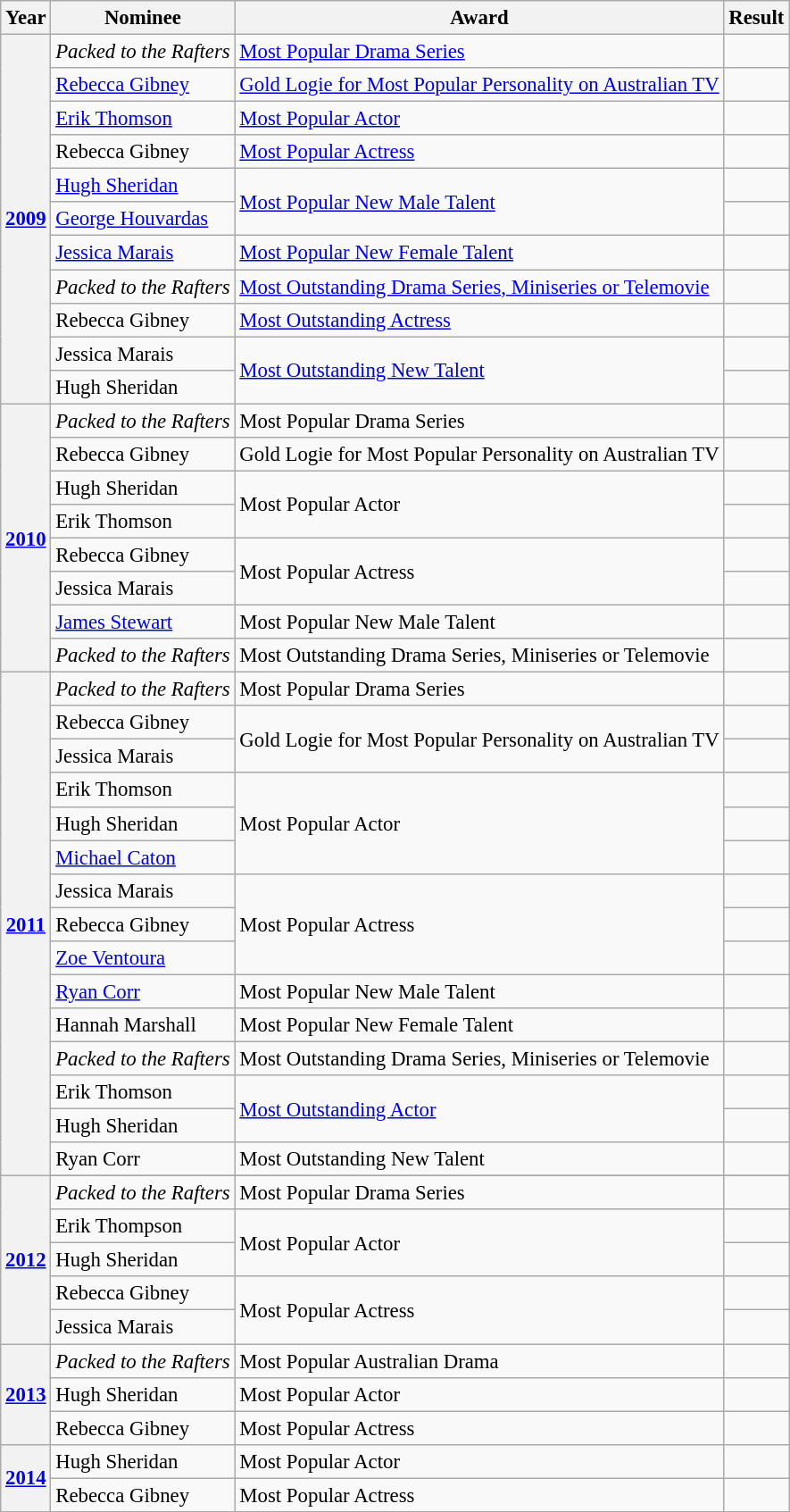<table class="wikitable plainrowheaders" style="font-size: 95%;">
<tr>
<th scope="col">Year</th>
<th scope="col">Nominee</th>
<th scope="col">Award</th>
<th scope="col">Result</th>
</tr>
<tr>
<th scope="row" rowspan="11"><a href='#'>2009</a></th>
<td><em>Packed to the Rafters</em></td>
<td><a href='#'>Most Popular Drama Series</a></td>
<td></td>
</tr>
<tr>
<td><a href='#'>Rebecca Gibney</a></td>
<td><a href='#'>Gold Logie for Most Popular Personality on Australian TV</a></td>
<td></td>
</tr>
<tr>
<td><a href='#'>Erik Thomson</a></td>
<td><a href='#'>Most Popular Actor</a></td>
<td></td>
</tr>
<tr>
<td>Rebecca Gibney</td>
<td><a href='#'>Most Popular Actress</a></td>
<td></td>
</tr>
<tr>
<td><a href='#'>Hugh Sheridan</a></td>
<td rowspan="2"><a href='#'>Most Popular New Male Talent</a></td>
<td></td>
</tr>
<tr>
<td><a href='#'>George Houvardas</a></td>
<td></td>
</tr>
<tr>
<td><a href='#'>Jessica Marais</a></td>
<td><a href='#'>Most Popular New Female Talent</a></td>
<td></td>
</tr>
<tr>
<td><em>Packed to the Rafters</em></td>
<td><a href='#'>Most Outstanding Drama Series, Miniseries or Telemovie</a></td>
<td></td>
</tr>
<tr>
<td>Rebecca Gibney</td>
<td><a href='#'>Most Outstanding Actress</a></td>
<td></td>
</tr>
<tr>
<td>Jessica Marais</td>
<td rowspan="2"><a href='#'>Most Outstanding New Talent</a></td>
<td></td>
</tr>
<tr>
<td>Hugh Sheridan</td>
<td></td>
</tr>
<tr>
<th scope="row" rowspan="8"><a href='#'>2010</a></th>
<td><em>Packed to the Rafters</em></td>
<td>Most Popular Drama Series</td>
<td></td>
</tr>
<tr>
<td>Rebecca Gibney</td>
<td>Gold Logie for Most Popular Personality on Australian TV</td>
<td></td>
</tr>
<tr>
<td>Hugh Sheridan</td>
<td rowspan="2">Most Popular Actor</td>
<td></td>
</tr>
<tr>
<td>Erik Thomson</td>
<td></td>
</tr>
<tr>
<td>Rebecca Gibney</td>
<td rowspan="2">Most Popular Actress</td>
<td></td>
</tr>
<tr>
<td>Jessica Marais</td>
<td></td>
</tr>
<tr>
<td><a href='#'>James Stewart</a></td>
<td>Most Popular New Male Talent</td>
<td></td>
</tr>
<tr>
<td><em>Packed to the Rafters</em></td>
<td>Most Outstanding Drama Series, Miniseries or Telemovie</td>
<td></td>
</tr>
<tr>
<th scope="row" rowspan="15"><a href='#'>2011</a></th>
<td><em>Packed to the Rafters</em></td>
<td>Most Popular Drama Series</td>
<td></td>
</tr>
<tr>
<td>Rebecca Gibney</td>
<td rowspan="2">Gold Logie for Most Popular Personality on Australian TV</td>
<td></td>
</tr>
<tr>
<td>Jessica Marais</td>
<td></td>
</tr>
<tr>
<td>Erik Thomson</td>
<td rowspan="3">Most Popular Actor</td>
<td></td>
</tr>
<tr>
<td>Hugh Sheridan</td>
<td></td>
</tr>
<tr>
<td><a href='#'>Michael Caton</a></td>
<td></td>
</tr>
<tr>
<td>Jessica Marais</td>
<td rowspan="3">Most Popular Actress</td>
<td></td>
</tr>
<tr>
<td>Rebecca Gibney</td>
<td></td>
</tr>
<tr>
<td><a href='#'>Zoe Ventoura</a></td>
<td></td>
</tr>
<tr>
<td><a href='#'>Ryan Corr</a></td>
<td>Most Popular New Male Talent</td>
<td></td>
</tr>
<tr>
<td>Hannah Marshall</td>
<td>Most Popular New Female Talent</td>
<td></td>
</tr>
<tr>
<td><em>Packed to the Rafters</em></td>
<td>Most Outstanding Drama Series, Miniseries or Telemovie</td>
<td></td>
</tr>
<tr>
<td>Erik Thomson</td>
<td rowspan="2"><a href='#'>Most Outstanding Actor</a></td>
<td></td>
</tr>
<tr>
<td>Hugh Sheridan</td>
<td></td>
</tr>
<tr>
<td>Ryan Corr</td>
<td>Most Outstanding New Talent</td>
<td></td>
</tr>
<tr>
<th scope="row" rowspan="6"><a href='#'>2012</a></th>
</tr>
<tr>
<td><em>Packed to the Rafters</em></td>
<td>Most Popular Drama Series</td>
<td></td>
</tr>
<tr>
<td>Erik Thompson</td>
<td rowspan="2">Most Popular Actor</td>
<td></td>
</tr>
<tr>
<td>Hugh Sheridan</td>
<td></td>
</tr>
<tr>
<td>Rebecca Gibney</td>
<td rowspan="2">Most Popular Actress</td>
<td></td>
</tr>
<tr>
<td>Jessica Marais</td>
<td></td>
</tr>
<tr>
<th scope="row" rowspan="3"><a href='#'>2013</a></th>
<td><em>Packed to the Rafters</em></td>
<td>Most Popular Australian Drama</td>
<td></td>
</tr>
<tr>
<td>Hugh Sheridan</td>
<td>Most Popular Actor</td>
<td></td>
</tr>
<tr>
<td>Rebecca Gibney</td>
<td>Most Popular Actress</td>
<td></td>
</tr>
<tr>
<th scope="row" rowspan="2"><a href='#'>2014</a></th>
<td>Hugh Sheridan</td>
<td>Most Popular Actor</td>
<td></td>
</tr>
<tr>
<td>Rebecca Gibney</td>
<td>Most Popular Actress</td>
<td></td>
</tr>
<tr>
</tr>
</table>
